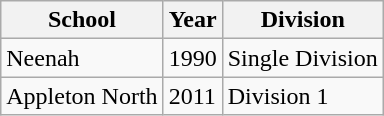<table class="wikitable">
<tr>
<th>School</th>
<th>Year</th>
<th>Division</th>
</tr>
<tr>
<td>Neenah</td>
<td>1990</td>
<td>Single Division</td>
</tr>
<tr>
<td>Appleton North</td>
<td>2011</td>
<td>Division 1</td>
</tr>
</table>
